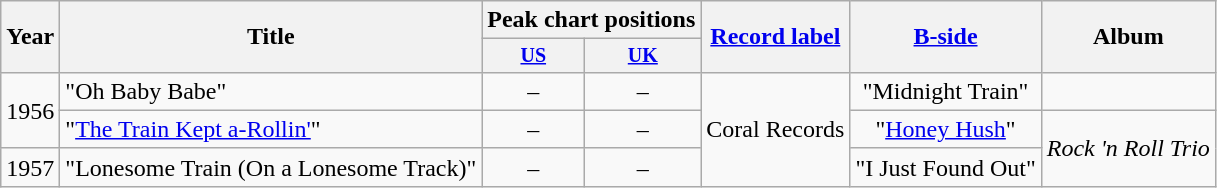<table class="wikitable" style=text-align:center;>
<tr>
<th rowspan="2">Year</th>
<th rowspan="2">Title</th>
<th colspan="2">Peak chart positions</th>
<th rowspan="2"><a href='#'>Record label</a></th>
<th rowspan="2"><a href='#'>B-side</a></th>
<th rowspan="2">Album</th>
</tr>
<tr style="font-size:smaller;">
<th align=centre><a href='#'>US</a></th>
<th align=centre><a href='#'>UK</a></th>
</tr>
<tr>
<td rowspan="2">1956</td>
<td align=left>"Oh Baby Babe"</td>
<td>–</td>
<td>–</td>
<td rowspan="3">Coral Records</td>
<td>"Midnight Train"</td>
<td></td>
</tr>
<tr>
<td align=left>"<a href='#'>The Train Kept a-Rollin'</a>"</td>
<td>–</td>
<td>–</td>
<td>"<a href='#'>Honey Hush</a>"</td>
<td rowspan="2"><em>Rock 'n Roll Trio</em></td>
</tr>
<tr>
<td rowspan="1">1957</td>
<td align=left>"Lonesome Train (On a Lonesome Track)"</td>
<td>–</td>
<td>–</td>
<td>"I Just Found Out"</td>
</tr>
</table>
